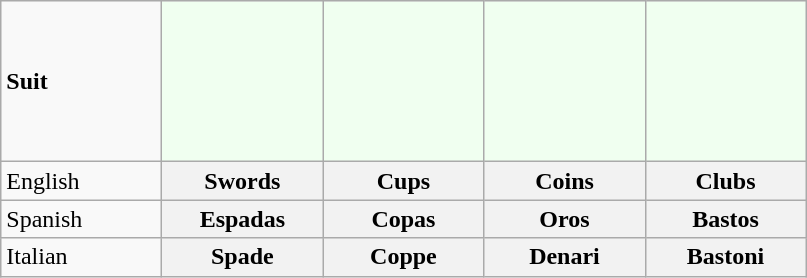<table class="wikitable">
<tr>
<td height="100px"><strong>Suit</strong></td>
<td align="center" width="100px" height="100px" bgcolor="honeydew"></td>
<td align="center" width="100px" bgcolor="honeydew"></td>
<td align="center" width="100px" bgcolor="honeydew"></td>
<td align="center" width="100px" bgcolor="honeydew"></td>
</tr>
<tr>
<td width="100px">English</td>
<th align="center" width="100px">Swords</th>
<th align="center" width="100px">Cups</th>
<th align="center" width="100px">Coins</th>
<th align="center" width="100px">Clubs</th>
</tr>
<tr>
<td>Spanish</td>
<th align="center">Espadas</th>
<th align="center">Copas</th>
<th align="center">Oros</th>
<th align="center">Bastos</th>
</tr>
<tr>
<td>Italian</td>
<th align="center">Spade</th>
<th align="center">Coppe</th>
<th align="center">Denari</th>
<th align="center">Bastoni</th>
</tr>
</table>
